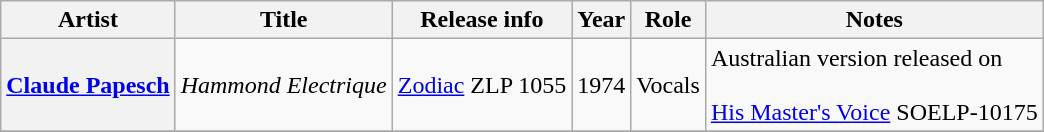<table class="wikitable plainrowheaders sortable">
<tr>
<th scope="col">Artist</th>
<th scope="col">Title</th>
<th scope="col">Release info</th>
<th scope="col">Year</th>
<th scope="col">Role</th>
<th scope="col" class="unsortable">Notes</th>
</tr>
<tr>
<th scope="row"><a href='#'>Claude Papesch</a></th>
<td><em>Hammond Electrique</em></td>
<td><a href='#'>Zodiac</a> ZLP 1055</td>
<td>1974</td>
<td>Vocals</td>
<td>Australian version released on<br><br><a href='#'>His Master's Voice</a> SOELP-10175</td>
</tr>
<tr>
</tr>
</table>
